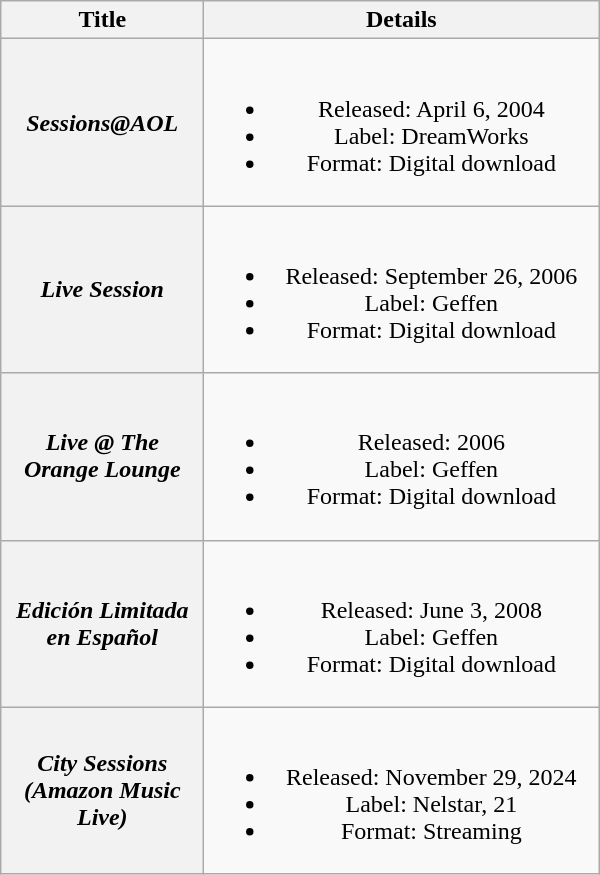<table class="wikitable plainrowheaders" style="text-align:center;">
<tr>
<th scope="col" style="width:8em;">Title</th>
<th scope="col" style="width:16em;">Details</th>
</tr>
<tr>
<th scope="row"><em>Sessions@AOL</em></th>
<td><br><ul><li>Released: April 6, 2004</li><li>Label: DreamWorks</li><li>Format: Digital download</li></ul></td>
</tr>
<tr>
<th scope="row"><em>Live Session</em></th>
<td><br><ul><li>Released: September 26, 2006</li><li>Label: Geffen</li><li>Format: Digital download</li></ul></td>
</tr>
<tr>
<th scope="row"><em>Live @ The Orange Lounge</em></th>
<td><br><ul><li>Released: 2006</li><li>Label: Geffen</li><li>Format: Digital download</li></ul></td>
</tr>
<tr>
<th scope="row"><em>Edición Limitada en Español</em></th>
<td><br><ul><li>Released: June 3, 2008</li><li>Label: Geffen</li><li>Format: Digital download</li></ul></td>
</tr>
<tr>
<th scope="row"><em>City Sessions (Amazon Music Live)</em></th>
<td><br><ul><li>Released: November 29, 2024</li><li>Label: Nelstar, 21</li><li>Format: Streaming</li></ul></td>
</tr>
</table>
